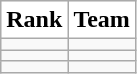<table class="wikitable collapsible" border="1">
<tr>
<th style="background:white;">Rank</th>
<th style="background:white;">Team</th>
</tr>
<tr>
<td></td>
<td></td>
</tr>
<tr>
<td></td>
<td></td>
</tr>
<tr>
<td></td>
<td></td>
</tr>
</table>
